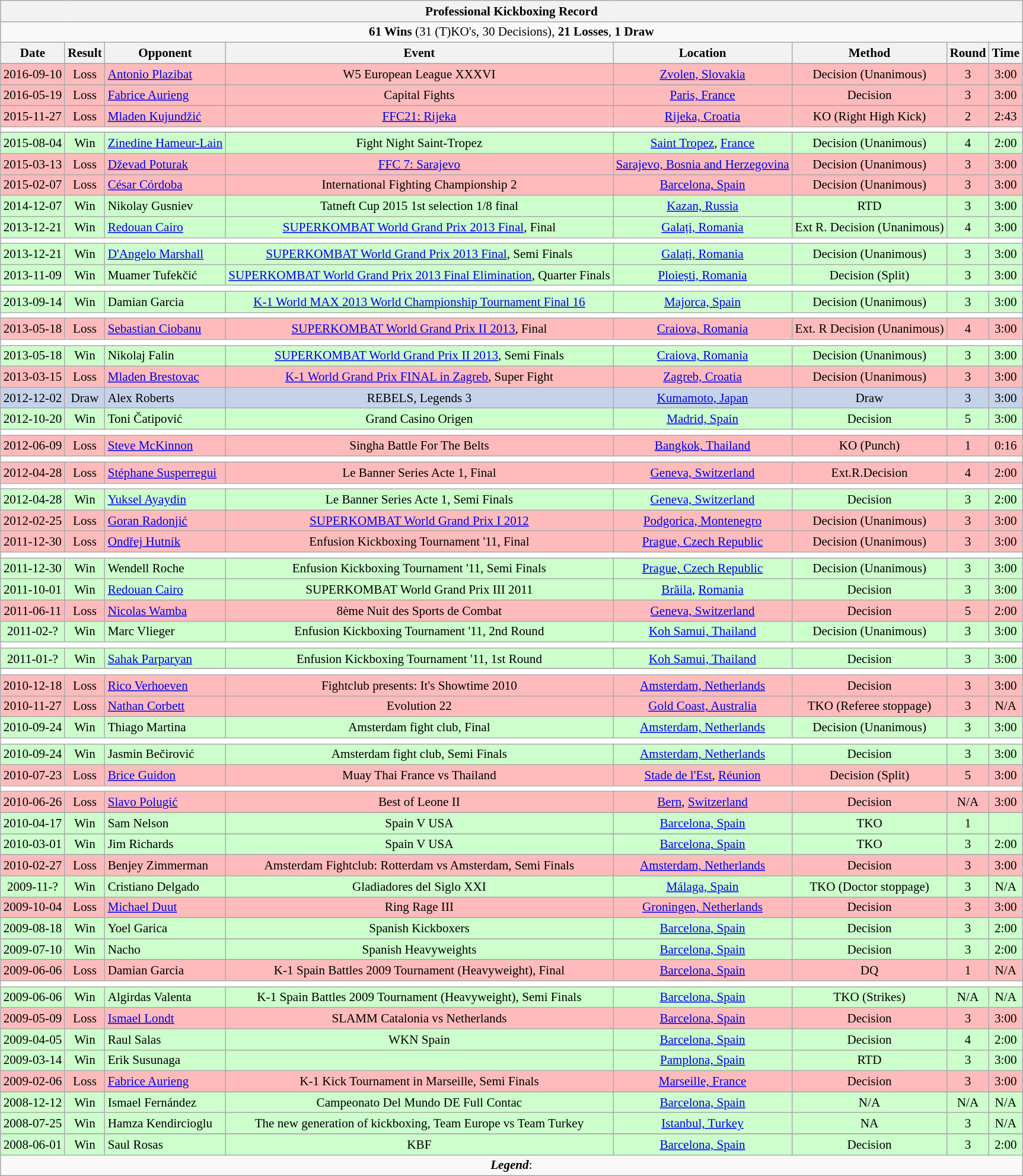<table class="wikitable collapsible"  style="font-size:88%; text-align:center;">
<tr>
<th colspan=9>Professional Kickboxing Record</th>
</tr>
<tr>
<td colspan=9><strong>61 Wins</strong> (31 (T)KO's, 30 Decisions), <strong>21 Losses</strong>, <strong>  1 Draw</strong></td>
</tr>
<tr>
<th>Date</th>
<th>Result</th>
<th>Opponent</th>
<th>Event</th>
<th>Location</th>
<th>Method</th>
<th>Round</th>
<th>Time</th>
</tr>
<tr>
</tr>
<tr style="background:#fbb;">
<td>2016-09-10</td>
<td>Loss</td>
<td align=left> <a href='#'>Antonio Plazibat</a></td>
<td>W5 European League XXXVI</td>
<td><a href='#'>Zvolen, Slovakia</a></td>
<td>Decision (Unanimous)</td>
<td>3</td>
<td>3:00</td>
</tr>
<tr>
</tr>
<tr style="background:#fbb;">
<td>2016-05-19</td>
<td>Loss</td>
<td align=left> <a href='#'>Fabrice Aurieng</a></td>
<td>Capital Fights</td>
<td><a href='#'>Paris, France</a></td>
<td>Decision</td>
<td>3</td>
<td>3:00</td>
</tr>
<tr>
</tr>
<tr style="background:#fbb;">
<td>2015-11-27</td>
<td>Loss</td>
<td align=left> <a href='#'>Mladen Kujundžić</a></td>
<td><a href='#'>FFC21: Rijeka</a></td>
<td><a href='#'>Rijeka, Croatia</a></td>
<td>KO (Right High Kick)</td>
<td>2</td>
<td>2:43</td>
</tr>
<tr>
<th style="background:white" colspan=9></th>
</tr>
<tr>
</tr>
<tr style="background:#cfc;">
<td>2015-08-04</td>
<td>Win</td>
<td align=left> <a href='#'>Zinedine Hameur-Lain</a></td>
<td>Fight Night Saint-Tropez</td>
<td><a href='#'>Saint Tropez</a>, <a href='#'>France</a></td>
<td>Decision (Unanimous)</td>
<td>4</td>
<td>2:00</td>
</tr>
<tr style="background:#fbb;">
<td>2015-03-13</td>
<td>Loss</td>
<td align=left> <a href='#'>Dževad Poturak</a></td>
<td><a href='#'>FFC 7: Sarajevo</a></td>
<td><a href='#'>Sarajevo, Bosnia and Herzegovina</a></td>
<td>Decision (Unanimous)</td>
<td>3</td>
<td>3:00</td>
</tr>
<tr style="background:#fbb;">
<td>2015-02-07</td>
<td>Loss</td>
<td align=left> <a href='#'>César Córdoba</a></td>
<td>International Fighting Championship 2</td>
<td><a href='#'>Barcelona, Spain</a></td>
<td>Decision (Unanimous)</td>
<td>3</td>
<td>3:00</td>
</tr>
<tr style="background:#cfc;">
<td>2014-12-07</td>
<td>Win</td>
<td align=left> Nikolay Gusniev</td>
<td>Tatneft Cup 2015 1st selection 1/8 final</td>
<td><a href='#'>Kazan, Russia</a></td>
<td>RTD</td>
<td>3</td>
<td>3:00</td>
</tr>
<tr style="background:#cfc;">
<td>2013-12-21</td>
<td>Win</td>
<td align=left> <a href='#'>Redouan Cairo</a></td>
<td><a href='#'>SUPERKOMBAT World Grand Prix 2013 Final</a>, Final</td>
<td><a href='#'>Galați, Romania</a></td>
<td>Ext R. Decision (Unanimous)</td>
<td>4</td>
<td>3:00</td>
</tr>
<tr>
<th style="background:white" colspan=9></th>
</tr>
<tr style="background:#cfc;">
<td>2013-12-21</td>
<td>Win</td>
<td align=left> <a href='#'>D'Angelo Marshall</a></td>
<td><a href='#'>SUPERKOMBAT World Grand Prix 2013 Final</a>, Semi Finals</td>
<td><a href='#'>Galați, Romania</a></td>
<td>Decision (Unanimous)</td>
<td>3</td>
<td>3:00</td>
</tr>
<tr style="background:#cfc;">
<td>2013-11-09</td>
<td>Win</td>
<td align=left> Muamer Tufekčić</td>
<td><a href='#'>SUPERKOMBAT World Grand Prix 2013 Final Elimination</a>, Quarter Finals</td>
<td><a href='#'>Ploiești, Romania</a></td>
<td>Decision (Split)</td>
<td>3</td>
<td>3:00</td>
</tr>
<tr>
<th style="background:white" colspan=9></th>
</tr>
<tr style="background:#cfc;">
<td>2013-09-14</td>
<td>Win</td>
<td align=left> Damian Garcia</td>
<td><a href='#'>K-1 World MAX 2013 World Championship Tournament Final 16</a></td>
<td><a href='#'>Majorca, Spain</a></td>
<td>Decision (Unanimous)</td>
<td>3</td>
<td>3:00</td>
</tr>
<tr>
<th style="background:white" colspan=9></th>
</tr>
<tr style="background:#fbb;">
<td>2013-05-18</td>
<td>Loss</td>
<td align=left> <a href='#'>Sebastian Ciobanu</a></td>
<td><a href='#'>SUPERKOMBAT World Grand Prix II 2013</a>, Final</td>
<td><a href='#'>Craiova, Romania</a></td>
<td>Ext. R Decision (Unanimous)</td>
<td>4</td>
<td>3:00</td>
</tr>
<tr>
<th style="background:white" colspan=9></th>
</tr>
<tr style="background:#cfc;">
<td>2013-05-18</td>
<td>Win</td>
<td align=left> Nikolaj Falin</td>
<td><a href='#'>SUPERKOMBAT World Grand Prix II 2013</a>, Semi Finals</td>
<td><a href='#'>Craiova, Romania</a></td>
<td>Decision (Unanimous)</td>
<td>3</td>
<td>3:00</td>
</tr>
<tr style="background:#fbb;">
<td>2013-03-15</td>
<td>Loss</td>
<td align=left> <a href='#'>Mladen Brestovac</a></td>
<td><a href='#'>K-1 World Grand Prix FINAL in Zagreb</a>, Super Fight</td>
<td><a href='#'>Zagreb, Croatia</a></td>
<td>Decision (Unanimous)</td>
<td>3</td>
<td>3:00</td>
</tr>
<tr style="background:#c5d2ea;">
<td>2012-12-02</td>
<td>Draw</td>
<td align=left> Alex Roberts</td>
<td>REBELS, Legends 3</td>
<td><a href='#'>Kumamoto, Japan</a></td>
<td>Draw</td>
<td>3</td>
<td>3:00</td>
</tr>
<tr style="background:#cfc;">
<td>2012-10-20</td>
<td>Win</td>
<td align=left> Toni Čatipović</td>
<td>Grand Casino Origen</td>
<td><a href='#'>Madrid, Spain</a></td>
<td>Decision</td>
<td>5</td>
<td>3:00</td>
</tr>
<tr>
<th style="background:white" colspan=9></th>
</tr>
<tr style="background:#fbb;">
<td>2012-06-09</td>
<td>Loss</td>
<td align=left> <a href='#'>Steve McKinnon</a></td>
<td>Singha Battle For The Belts</td>
<td><a href='#'>Bangkok, Thailand</a></td>
<td>KO (Punch)</td>
<td>1</td>
<td>0:16</td>
</tr>
<tr>
<th style="background:white" colspan=9></th>
</tr>
<tr style="background:#fbb;">
<td>2012-04-28</td>
<td>Loss</td>
<td align=left> <a href='#'>Stéphane Susperregui</a></td>
<td>Le Banner Series Acte 1, Final</td>
<td><a href='#'>Geneva, Switzerland</a></td>
<td>Ext.R.Decision</td>
<td>4</td>
<td>2:00</td>
</tr>
<tr>
<th style="background:white" colspan=9></th>
</tr>
<tr style="background:#cfc;">
<td>2012-04-28</td>
<td>Win</td>
<td align=left> <a href='#'>Yuksel Ayaydin</a></td>
<td>Le Banner Series Acte 1, Semi Finals</td>
<td><a href='#'>Geneva, Switzerland</a></td>
<td>Decision</td>
<td>3</td>
<td>2:00</td>
</tr>
<tr style="background:#fbb;">
<td>2012-02-25</td>
<td>Loss</td>
<td align=left> <a href='#'>Goran Radonjić</a></td>
<td><a href='#'>SUPERKOMBAT World Grand Prix I 2012</a></td>
<td><a href='#'>Podgorica, Montenegro</a></td>
<td>Decision (Unanimous)</td>
<td>3</td>
<td>3:00</td>
</tr>
<tr style="background:#fbb;">
<td>2011-12-30</td>
<td>Loss</td>
<td align=left> <a href='#'>Ondřej Hutník</a></td>
<td>Enfusion Kickboxing Tournament '11, Final</td>
<td><a href='#'>Prague, Czech Republic</a></td>
<td>Decision (Unanimous)</td>
<td>3</td>
<td>3:00</td>
</tr>
<tr>
<th style="background:white" colspan=9></th>
</tr>
<tr style="background:#cfc;">
<td>2011-12-30</td>
<td>Win</td>
<td align=left> Wendell Roche</td>
<td>Enfusion Kickboxing Tournament '11, Semi Finals</td>
<td><a href='#'>Prague, Czech Republic</a></td>
<td>Decision (Unanimous)</td>
<td>3</td>
<td>3:00</td>
</tr>
<tr style="background:#cfc;">
<td>2011-10-01</td>
<td>Win</td>
<td align=left> <a href='#'>Redouan Cairo</a></td>
<td>SUPERKOMBAT World Grand Prix III 2011</td>
<td><a href='#'>Brăila</a>, <a href='#'>Romania</a></td>
<td>Decision</td>
<td>3</td>
<td>3:00</td>
</tr>
<tr style="background:#fbb;">
<td>2011-06-11</td>
<td>Loss</td>
<td align=left> <a href='#'>Nicolas Wamba</a></td>
<td>8ème Nuit des Sports de Combat</td>
<td><a href='#'>Geneva, Switzerland</a></td>
<td>Decision</td>
<td>5</td>
<td>2:00</td>
</tr>
<tr style="background:#cfc;">
<td>2011-02-?</td>
<td>Win</td>
<td align=left> Marc Vlieger</td>
<td>Enfusion Kickboxing Tournament '11, 2nd Round</td>
<td><a href='#'>Koh Samui, Thailand</a></td>
<td>Decision (Unanimous)</td>
<td>3</td>
<td>3:00</td>
</tr>
<tr>
<th style="background:white" colspan=9></th>
</tr>
<tr style="background:#cfc;">
<td>2011-01-?</td>
<td>Win</td>
<td align=left> <a href='#'>Sahak Parparyan</a></td>
<td>Enfusion Kickboxing Tournament '11, 1st Round</td>
<td><a href='#'>Koh Samui, Thailand</a></td>
<td>Decision</td>
<td>3</td>
<td>3:00</td>
</tr>
<tr>
</tr>
<tr>
<th style="background:white" colspan=9></th>
</tr>
<tr style="background:#fbb;">
<td>2010-12-18</td>
<td>Loss</td>
<td align=left> <a href='#'>Rico Verhoeven</a></td>
<td>Fightclub presents: It's Showtime 2010</td>
<td><a href='#'>Amsterdam, Netherlands</a></td>
<td>Decision</td>
<td>3</td>
<td>3:00</td>
</tr>
<tr style="background:#fbb;">
<td>2010-11-27</td>
<td>Loss</td>
<td align=left> <a href='#'>Nathan Corbett</a></td>
<td>Evolution 22</td>
<td><a href='#'>Gold Coast, Australia</a></td>
<td>TKO (Referee stoppage)</td>
<td>3</td>
<td>N/A</td>
</tr>
<tr style="background:#cfc;">
<td>2010-09-24</td>
<td>Win</td>
<td align=left> Thiago Martina</td>
<td>Amsterdam fight club, Final</td>
<td><a href='#'>Amsterdam, Netherlands</a></td>
<td>Decision (Unanimous)</td>
<td>3</td>
<td>3:00</td>
</tr>
<tr>
<th style="background:white" colspan=9></th>
</tr>
<tr style="background:#cfc;">
<td>2010-09-24</td>
<td>Win</td>
<td align=left> Jasmin Bečirović</td>
<td>Amsterdam fight club, Semi Finals</td>
<td><a href='#'>Amsterdam, Netherlands</a></td>
<td>Decision</td>
<td>3</td>
<td>3:00</td>
</tr>
<tr style="background:#fbb;">
<td>2010-07-23</td>
<td>Loss</td>
<td align=left> <a href='#'>Brice Guidon</a></td>
<td>Muay Thai France vs Thailand</td>
<td><a href='#'>Stade de l'Est</a>, <a href='#'>Réunion</a></td>
<td>Decision (Split)</td>
<td>5</td>
<td>3:00</td>
</tr>
<tr>
<th style="background:white" colspan=9></th>
</tr>
<tr style="background:#fbb;">
<td>2010-06-26</td>
<td>Loss</td>
<td align=left> <a href='#'>Slavo Polugić</a></td>
<td>Best of Leone II</td>
<td><a href='#'>Bern</a>, <a href='#'>Switzerland</a></td>
<td>Decision</td>
<td>N/A</td>
<td>3:00</td>
</tr>
<tr>
</tr>
<tr style="background:#cfc;">
<td>2010-04-17</td>
<td>Win</td>
<td align=left> Sam Nelson</td>
<td>Spain V USA</td>
<td><a href='#'>Barcelona, Spain</a></td>
<td>TKO</td>
<td>1</td>
<td></td>
</tr>
<tr>
</tr>
<tr style="background:#cfc;">
<td>2010-03-01</td>
<td>Win</td>
<td align=left> Jim Richards</td>
<td>Spain V USA</td>
<td><a href='#'>Barcelona, Spain</a></td>
<td>TKO</td>
<td>3</td>
<td>2:00</td>
</tr>
<tr>
</tr>
<tr style="background:#fbb;">
<td>2010-02-27</td>
<td>Loss</td>
<td align=left> Benjey Zimmerman</td>
<td>Amsterdam Fightclub: Rotterdam vs Amsterdam, Semi Finals</td>
<td><a href='#'>Amsterdam, Netherlands</a></td>
<td>Decision</td>
<td>3</td>
<td>3:00</td>
</tr>
<tr style="background:#cfc;">
<td>2009-11-?</td>
<td>Win</td>
<td align=left> Cristiano Delgado</td>
<td>Gladiadores del Siglo XXI</td>
<td><a href='#'>Málaga, Spain</a></td>
<td>TKO (Doctor stoppage)</td>
<td>3</td>
<td>N/A</td>
</tr>
<tr style="background:#fbb;">
<td>2009-10-04</td>
<td>Loss</td>
<td align=left> <a href='#'>Michael Duut</a></td>
<td>Ring Rage III</td>
<td><a href='#'>Groningen, Netherlands</a></td>
<td>Decision</td>
<td>3</td>
<td>3:00</td>
</tr>
<tr>
</tr>
<tr style="background:#cfc;">
<td>2009-08-18</td>
<td>Win</td>
<td align=left> Yoel Garica</td>
<td>Spanish Kickboxers</td>
<td><a href='#'>Barcelona, Spain</a></td>
<td>Decision</td>
<td>3</td>
<td>2:00</td>
</tr>
<tr>
</tr>
<tr>
</tr>
<tr style="background:#cfc;">
<td>2009-07-10</td>
<td>Win</td>
<td align=left> Nacho</td>
<td>Spanish Heavyweights</td>
<td><a href='#'>Barcelona, Spain</a></td>
<td>Decision</td>
<td>3</td>
<td>2:00</td>
</tr>
<tr>
</tr>
<tr style="background:#fbb;">
<td>2009-06-06</td>
<td>Loss</td>
<td align=left> Damian Garcia</td>
<td>K-1 Spain Battles 2009 Tournament (Heavyweight), Final</td>
<td><a href='#'>Barcelona, Spain</a></td>
<td>DQ</td>
<td>1</td>
<td>N/A</td>
</tr>
<tr>
<th style="background:white" colspan=9></th>
</tr>
<tr style="background:#cfc;">
<td>2009-06-06</td>
<td>Win</td>
<td align=left> Algirdas Valenta</td>
<td>K-1 Spain Battles 2009 Tournament (Heavyweight), Semi Finals</td>
<td><a href='#'>Barcelona, Spain</a></td>
<td>TKO (Strikes)</td>
<td>N/A</td>
<td>N/A</td>
</tr>
<tr style="background:#fbb;">
<td>2009-05-09</td>
<td>Loss</td>
<td align=left> <a href='#'>Ismael Londt</a></td>
<td>SLAMM Catalonia vs Netherlands</td>
<td><a href='#'>Barcelona, Spain</a></td>
<td>Decision</td>
<td>3</td>
<td>3:00</td>
</tr>
<tr style="background:#cfc;">
<td>2009-04-05</td>
<td>Win</td>
<td align=left> Raul Salas</td>
<td>WKN Spain</td>
<td><a href='#'>Barcelona, Spain</a></td>
<td>Decision</td>
<td>4</td>
<td>2:00</td>
</tr>
<tr style="background:#cfc;">
<td>2009-03-14</td>
<td>Win</td>
<td align=left> Erik Susunaga</td>
<td></td>
<td><a href='#'>Pamplona, Spain</a></td>
<td>RTD</td>
<td>3</td>
<td>3:00</td>
</tr>
<tr style="background:#fbb;">
<td>2009-02-06</td>
<td>Loss</td>
<td align=left> <a href='#'>Fabrice Aurieng</a></td>
<td>K-1 Kick Tournament in Marseille, Semi Finals</td>
<td><a href='#'>Marseille, France</a></td>
<td>Decision</td>
<td>3</td>
<td>3:00</td>
</tr>
<tr>
</tr>
<tr style="background:#cfc;">
<td>2008-12-12</td>
<td>Win</td>
<td align=left> Ismael Fernández</td>
<td>Campeonato Del Mundo DE Full Contac</td>
<td><a href='#'>Barcelona, Spain</a></td>
<td>N/A</td>
<td>N/A</td>
<td>N/A</td>
</tr>
<tr style="background:#cfc;">
<td>2008-07-25</td>
<td>Win</td>
<td align=left> Hamza Kendircioglu</td>
<td>The new generation of kickboxing, Team Europe vs Team Turkey</td>
<td><a href='#'>Istanbul, Turkey</a></td>
<td>NA</td>
<td>3</td>
<td>N/A</td>
</tr>
<tr>
</tr>
<tr style="background:#cfc;">
<td>2008-06-01</td>
<td>Win</td>
<td align=left> Saul Rosas</td>
<td>KBF</td>
<td><a href='#'>Barcelona, Spain</a></td>
<td>Decision</td>
<td>3</td>
<td>2:00</td>
</tr>
<tr>
<td colspan=9><strong><em>Legend</em></strong>:    </td>
</tr>
</table>
